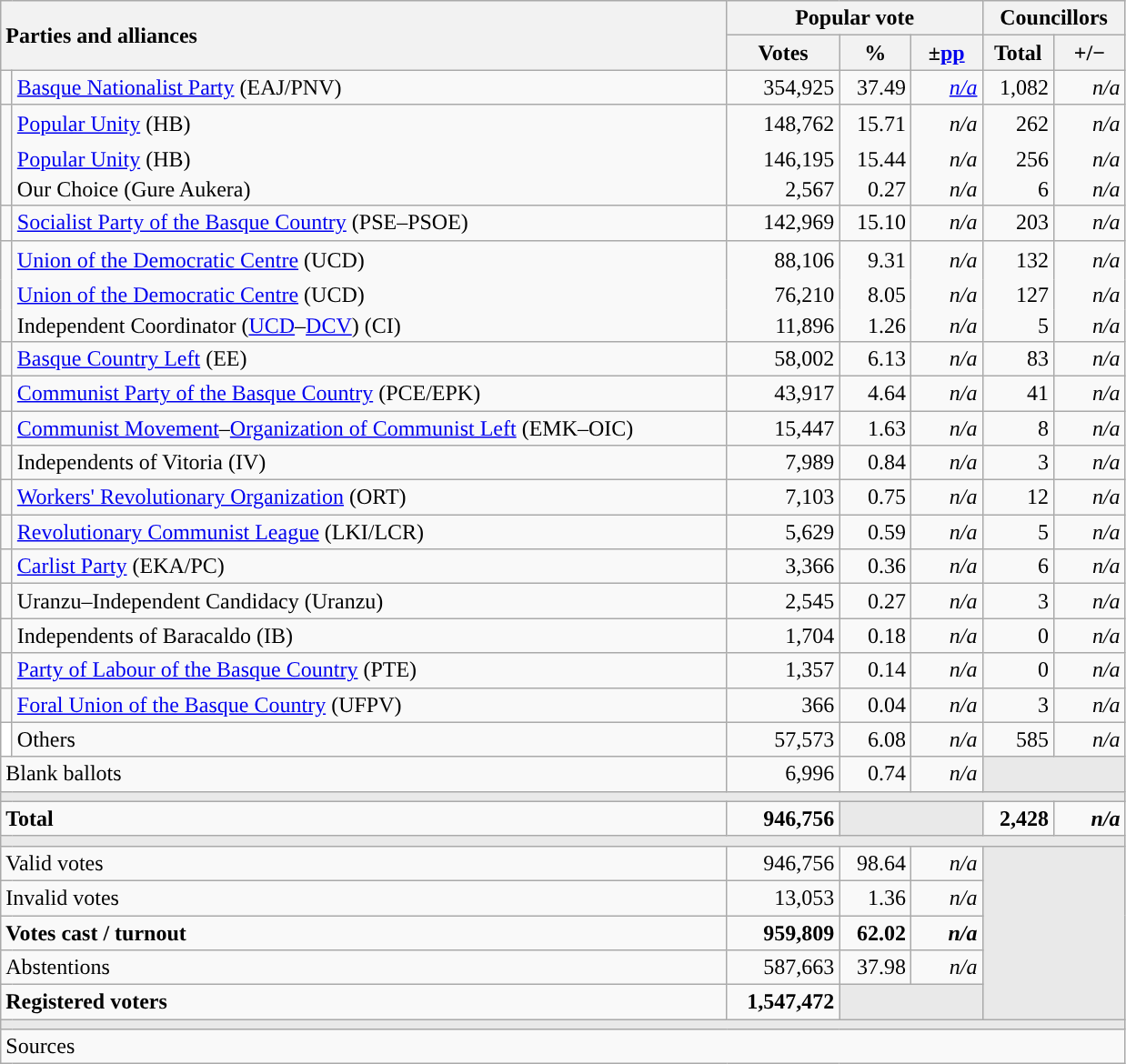<table class="wikitable" style="text-align:right;">
<tr>
<th style="text-align:left;" rowspan="2" colspan="2" width="525">Parties and alliances</th>
<th colspan="3">Popular vote</th>
<th colspan="2">Councillors</th>
</tr>
<tr>
<th width="75">Votes</th>
<th width="45">%</th>
<th width="45">±<a href='#'>pp</a></th>
<th width="45">Total</th>
<th width="45">+/−</th>
</tr>
<tr>
<td width="1" style="color:inherit;background:"></td>
<td align="left"><a href='#'>Basque Nationalist Party</a> (EAJ/PNV)</td>
<td>354,925</td>
<td>37.49</td>
<td><em><a href='#'>n/a</a></em></td>
<td>1,082</td>
<td><em>n/a</em></td>
</tr>
<tr style="line-height:22px;">
<td rowspan="3" style="color:inherit;background:"></td>
<td align="left"><a href='#'>Popular Unity</a> (HB)</td>
<td>148,762</td>
<td>15.71</td>
<td><em>n/a</em></td>
<td>262</td>
<td><em>n/a</em></td>
</tr>
<tr style="border-bottom-style:hidden; border-top-style:hidden; line-height:16px;">
<td align="left"><span><a href='#'>Popular Unity</a> (HB)</span></td>
<td>146,195</td>
<td>15.44</td>
<td><em>n/a</em></td>
<td>256</td>
<td><em>n/a</em></td>
</tr>
<tr style="line-height:16px;">
<td align="left"><span>Our Choice (Gure Aukera)</span></td>
<td>2,567</td>
<td>0.27</td>
<td><em>n/a</em></td>
<td>6</td>
<td><em>n/a</em></td>
</tr>
<tr>
<td style="color:inherit;background:"></td>
<td align="left"><a href='#'>Socialist Party of the Basque Country</a> (PSE–PSOE)</td>
<td>142,969</td>
<td>15.10</td>
<td><em>n/a</em></td>
<td>203</td>
<td><em>n/a</em></td>
</tr>
<tr style="line-height:22px;">
<td rowspan="3" style="color:inherit;background:"></td>
<td align="left"><a href='#'>Union of the Democratic Centre</a> (UCD)</td>
<td>88,106</td>
<td>9.31</td>
<td><em>n/a</em></td>
<td>132</td>
<td><em>n/a</em></td>
</tr>
<tr style="border-bottom-style:hidden; border-top-style:hidden; line-height:16px;">
<td align="left"><span><a href='#'>Union of the Democratic Centre</a> (UCD)</span></td>
<td>76,210</td>
<td>8.05</td>
<td><em>n/a</em></td>
<td>127</td>
<td><em>n/a</em></td>
</tr>
<tr style="line-height:16px;">
<td align="left"><span>Independent Coordinator (<a href='#'>UCD</a>–<a href='#'>DCV</a>) (CI)</span></td>
<td>11,896</td>
<td>1.26</td>
<td><em>n/a</em></td>
<td>5</td>
<td><em>n/a</em></td>
</tr>
<tr>
<td style="color:inherit;background:"></td>
<td align="left"><a href='#'>Basque Country Left</a> (EE)</td>
<td>58,002</td>
<td>6.13</td>
<td><em>n/a</em></td>
<td>83</td>
<td><em>n/a</em></td>
</tr>
<tr>
<td style="color:inherit;background:"></td>
<td align="left"><a href='#'>Communist Party of the Basque Country</a> (PCE/EPK)</td>
<td>43,917</td>
<td>4.64</td>
<td><em>n/a</em></td>
<td>41</td>
<td><em>n/a</em></td>
</tr>
<tr>
<td style="color:inherit;background:"></td>
<td align="left"><a href='#'>Communist Movement</a>–<a href='#'>Organization of Communist Left</a> (EMK–OIC)</td>
<td>15,447</td>
<td>1.63</td>
<td><em>n/a</em></td>
<td>8</td>
<td><em>n/a</em></td>
</tr>
<tr>
<td style="color:inherit;background:"></td>
<td align="left">Independents of Vitoria (IV)</td>
<td>7,989</td>
<td>0.84</td>
<td><em>n/a</em></td>
<td>3</td>
<td><em>n/a</em></td>
</tr>
<tr>
<td style="color:inherit;background:"></td>
<td align="left"><a href='#'>Workers' Revolutionary Organization</a> (ORT)</td>
<td>7,103</td>
<td>0.75</td>
<td><em>n/a</em></td>
<td>12</td>
<td><em>n/a</em></td>
</tr>
<tr>
<td style="color:inherit;background:"></td>
<td align="left"><a href='#'>Revolutionary Communist League</a> (LKI/LCR)</td>
<td>5,629</td>
<td>0.59</td>
<td><em>n/a</em></td>
<td>5</td>
<td><em>n/a</em></td>
</tr>
<tr>
<td style="color:inherit;background:"></td>
<td align="left"><a href='#'>Carlist Party</a> (EKA/PC)</td>
<td>3,366</td>
<td>0.36</td>
<td><em>n/a</em></td>
<td>6</td>
<td><em>n/a</em></td>
</tr>
<tr>
<td style="color:inherit;background:"></td>
<td align="left">Uranzu–Independent Candidacy (Uranzu)</td>
<td>2,545</td>
<td>0.27</td>
<td><em>n/a</em></td>
<td>3</td>
<td><em>n/a</em></td>
</tr>
<tr>
<td style="color:inherit;background:"></td>
<td align="left">Independents of Baracaldo (IB)</td>
<td>1,704</td>
<td>0.18</td>
<td><em>n/a</em></td>
<td>0</td>
<td><em>n/a</em></td>
</tr>
<tr>
<td style="color:inherit;background:"></td>
<td align="left"><a href='#'>Party of Labour of the Basque Country</a> (PTE)</td>
<td>1,357</td>
<td>0.14</td>
<td><em>n/a</em></td>
<td>0</td>
<td><em>n/a</em></td>
</tr>
<tr>
<td style="color:inherit;background:"></td>
<td align="left"><a href='#'>Foral Union of the Basque Country</a> (UFPV)</td>
<td>366</td>
<td>0.04</td>
<td><em>n/a</em></td>
<td>3</td>
<td><em>n/a</em></td>
</tr>
<tr>
<td bgcolor="white"></td>
<td align="left">Others</td>
<td>57,573</td>
<td>6.08</td>
<td><em>n/a</em></td>
<td>585</td>
<td><em>n/a</em></td>
</tr>
<tr>
<td align="left" colspan="2">Blank ballots</td>
<td>6,996</td>
<td>0.74</td>
<td><em>n/a</em></td>
<td bgcolor="#E9E9E9" colspan="2"></td>
</tr>
<tr>
<td colspan="7" bgcolor="#E9E9E9"></td>
</tr>
<tr style="font-weight:bold;">
<td align="left" colspan="2">Total</td>
<td>946,756</td>
<td bgcolor="#E9E9E9" colspan="2"></td>
<td>2,428</td>
<td><em>n/a</em></td>
</tr>
<tr>
<td colspan="7" bgcolor="#E9E9E9"></td>
</tr>
<tr>
<td align="left" colspan="2">Valid votes</td>
<td>946,756</td>
<td>98.64</td>
<td><em>n/a</em></td>
<td bgcolor="#E9E9E9" colspan="2" rowspan="5"></td>
</tr>
<tr>
<td align="left" colspan="2">Invalid votes</td>
<td>13,053</td>
<td>1.36</td>
<td><em>n/a</em></td>
</tr>
<tr style="font-weight:bold;">
<td align="left" colspan="2">Votes cast / turnout</td>
<td>959,809</td>
<td>62.02</td>
<td><em>n/a</em></td>
</tr>
<tr>
<td align="left" colspan="2">Abstentions</td>
<td>587,663</td>
<td>37.98</td>
<td><em>n/a</em></td>
</tr>
<tr style="font-weight:bold;">
<td align="left" colspan="2">Registered voters</td>
<td>1,547,472</td>
<td bgcolor="#E9E9E9" colspan="2"></td>
</tr>
<tr>
<td colspan="7" bgcolor="#E9E9E9"></td>
</tr>
<tr>
<td align="left" colspan="7">Sources</td>
</tr>
</table>
